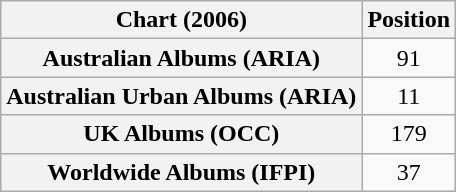<table class="wikitable sortable plainrowheaders" style="text-align:center">
<tr>
<th scope="col">Chart (2006)</th>
<th scope="col">Position</th>
</tr>
<tr>
<th scope="row">Australian Albums (ARIA)</th>
<td>91</td>
</tr>
<tr>
<th scope="row">Australian Urban Albums (ARIA)</th>
<td>11</td>
</tr>
<tr>
<th scope="row">UK Albums (OCC)</th>
<td>179</td>
</tr>
<tr>
<th scope="row">Worldwide Albums (IFPI)</th>
<td>37</td>
</tr>
</table>
